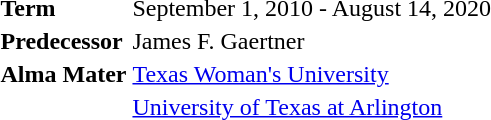<table>
<tr>
<td><strong>Term</strong></td>
<td>September 1, 2010 - August 14, 2020</td>
</tr>
<tr>
<td><strong>Predecessor</strong></td>
<td>James F. Gaertner</td>
</tr>
<tr>
<td><strong>Alma Mater</strong></td>
<td><a href='#'>Texas Woman's University</a></td>
</tr>
<tr>
<td></td>
<td><a href='#'>University of Texas at Arlington</a></td>
</tr>
</table>
